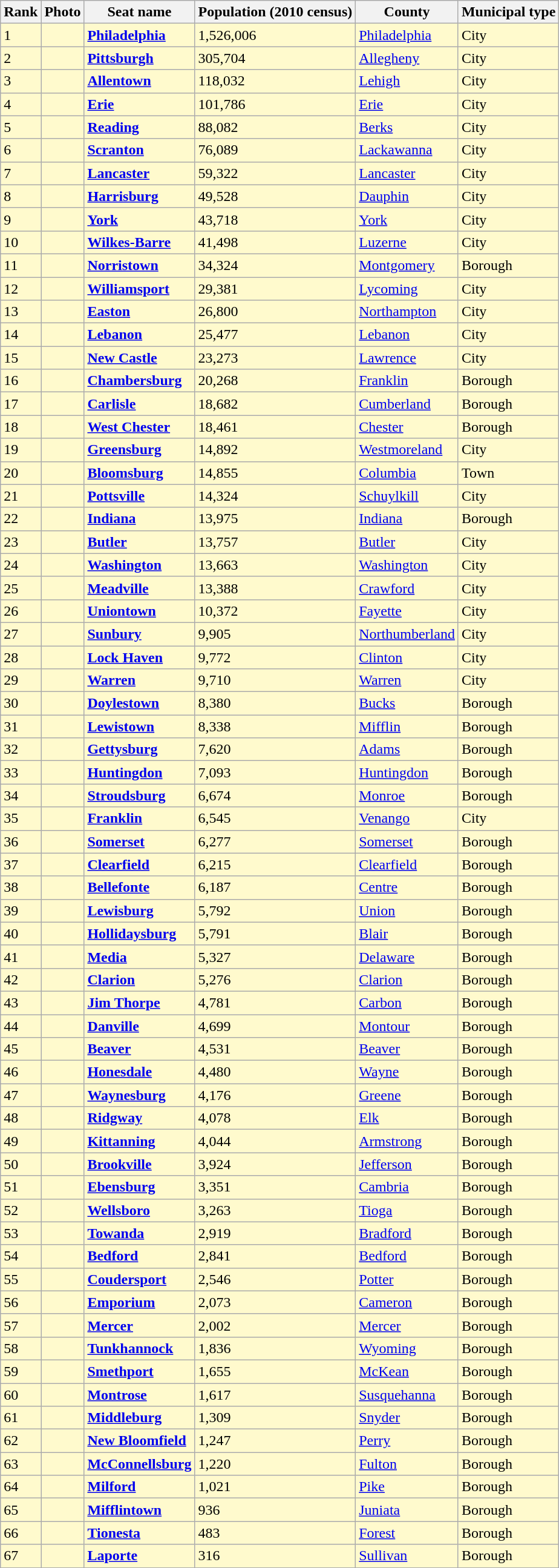<table class="wikitable sortable">
<tr>
<th>Rank</th>
<th>Photo</th>
<th>Seat name</th>
<th>Population (2010 census)</th>
<th>County</th>
<th>Municipal type</th>
</tr>
<tr style="background-color:#FFFACD;">
<td>1</td>
<td><br></td>
<td><strong><a href='#'>Philadelphia</a></strong></td>
<td>1,526,006</td>
<td><a href='#'>Philadelphia</a></td>
<td>City</td>
</tr>
<tr style="background-color:#FFFACD;">
<td>2</td>
<td><br></td>
<td><strong><a href='#'>Pittsburgh</a></strong></td>
<td>305,704</td>
<td><a href='#'>Allegheny</a></td>
<td>City</td>
</tr>
<tr style="background-color:#FFFACD;">
<td>3</td>
<td><br></td>
<td><strong><a href='#'>Allentown</a></strong></td>
<td>118,032</td>
<td><a href='#'>Lehigh</a></td>
<td>City</td>
</tr>
<tr style="background-color:#FFFACD;">
<td>4</td>
<td><br></td>
<td><strong><a href='#'>Erie</a></strong></td>
<td>101,786</td>
<td><a href='#'>Erie</a></td>
<td>City</td>
</tr>
<tr style="background-color:#FFFACD;">
<td>5</td>
<td><br></td>
<td><strong><a href='#'>Reading</a></strong></td>
<td>88,082</td>
<td><a href='#'>Berks</a></td>
<td>City</td>
</tr>
<tr style="background-color:#FFFACD;">
<td>6</td>
<td><br></td>
<td><strong><a href='#'>Scranton</a></strong></td>
<td>76,089</td>
<td><a href='#'>Lackawanna</a></td>
<td>City</td>
</tr>
<tr style="background-color:#FFFACD;">
<td>7</td>
<td><br></td>
<td><strong><a href='#'>Lancaster</a></strong></td>
<td>59,322</td>
<td><a href='#'>Lancaster</a></td>
<td>City</td>
</tr>
<tr style="background-color:#FFFACD;">
<td>8</td>
<td><br></td>
<td><strong><a href='#'>Harrisburg</a></strong></td>
<td>49,528</td>
<td><a href='#'>Dauphin</a></td>
<td>City</td>
</tr>
<tr style="background-color:#FFFACD;">
<td>9</td>
<td><br></td>
<td><strong><a href='#'>York</a></strong></td>
<td>43,718</td>
<td><a href='#'>York</a></td>
<td>City</td>
</tr>
<tr style="background-color:#FFFACD;">
<td>10</td>
<td><br></td>
<td><strong><a href='#'>Wilkes-Barre</a></strong></td>
<td>41,498</td>
<td><a href='#'>Luzerne</a></td>
<td>City</td>
</tr>
<tr style="background-color:#FFFACD;">
<td>11</td>
<td><br></td>
<td><strong><a href='#'>Norristown</a></strong></td>
<td>34,324</td>
<td><a href='#'>Montgomery</a></td>
<td>Borough</td>
</tr>
<tr style="background-color:#FFFACD;">
<td>12</td>
<td><br></td>
<td><strong><a href='#'>Williamsport</a></strong></td>
<td>29,381</td>
<td><a href='#'>Lycoming</a></td>
<td>City</td>
</tr>
<tr style="background-color:#FFFACD;">
<td>13</td>
<td><br></td>
<td><strong><a href='#'>Easton</a></strong></td>
<td>26,800</td>
<td><a href='#'>Northampton</a></td>
<td>City</td>
</tr>
<tr style="background-color:#FFFACD;">
<td>14</td>
<td></td>
<td><strong><a href='#'>Lebanon</a></strong></td>
<td>25,477</td>
<td><a href='#'>Lebanon</a></td>
<td>City</td>
</tr>
<tr style="background-color:#FFFACD;">
<td>15</td>
<td></td>
<td><strong><a href='#'>New Castle</a></strong></td>
<td>23,273</td>
<td><a href='#'>Lawrence</a></td>
<td>City</td>
</tr>
<tr style="background-color:#FFFACD;">
<td>16</td>
<td><br></td>
<td><strong><a href='#'>Chambersburg</a></strong></td>
<td>20,268</td>
<td><a href='#'>Franklin</a></td>
<td>Borough</td>
</tr>
<tr style="background-color:#FFFACD;">
<td>17</td>
<td><br></td>
<td><strong><a href='#'>Carlisle</a></strong></td>
<td>18,682</td>
<td><a href='#'>Cumberland</a></td>
<td>Borough</td>
</tr>
<tr style="background-color:#FFFACD;">
<td>18</td>
<td><br></td>
<td><strong><a href='#'>West Chester</a></strong></td>
<td>18,461</td>
<td><a href='#'>Chester</a></td>
<td>Borough</td>
</tr>
<tr style="background-color:#FFFACD;">
<td>19</td>
<td><br></td>
<td><strong><a href='#'>Greensburg</a></strong></td>
<td>14,892</td>
<td><a href='#'>Westmoreland</a></td>
<td>City</td>
</tr>
<tr style="background-color:#FFFACD;">
<td>20</td>
<td><br></td>
<td><strong><a href='#'>Bloomsburg</a></strong></td>
<td>14,855</td>
<td><a href='#'>Columbia</a></td>
<td>Town</td>
</tr>
<tr style="background-color:#FFFACD;">
<td>21</td>
<td><br></td>
<td><strong><a href='#'>Pottsville</a></strong></td>
<td>14,324</td>
<td><a href='#'>Schuylkill</a></td>
<td>City</td>
</tr>
<tr style="background-color:#FFFACD;">
<td>22</td>
<td><br></td>
<td><strong><a href='#'>Indiana</a></strong></td>
<td>13,975</td>
<td><a href='#'>Indiana</a></td>
<td>Borough</td>
</tr>
<tr style="background-color:#FFFACD;">
<td>23</td>
<td><br></td>
<td><strong><a href='#'>Butler</a></strong></td>
<td>13,757</td>
<td><a href='#'>Butler</a></td>
<td>City</td>
</tr>
<tr style="background-color:#FFFACD;">
<td>24</td>
<td><br></td>
<td><strong><a href='#'>Washington</a></strong></td>
<td>13,663</td>
<td><a href='#'>Washington</a></td>
<td>City</td>
</tr>
<tr style="background-color:#FFFACD;">
<td>25</td>
<td><br></td>
<td><strong><a href='#'>Meadville</a></strong></td>
<td>13,388</td>
<td><a href='#'>Crawford</a></td>
<td>City</td>
</tr>
<tr style="background-color:#FFFACD;">
<td>26</td>
<td><br></td>
<td><strong><a href='#'>Uniontown</a></strong></td>
<td>10,372</td>
<td><a href='#'>Fayette</a></td>
<td>City</td>
</tr>
<tr style="background-color:#FFFACD;">
<td>27</td>
<td><br></td>
<td><strong><a href='#'>Sunbury</a></strong></td>
<td>9,905</td>
<td><a href='#'>Northumberland</a></td>
<td>City</td>
</tr>
<tr style="background-color:#FFFACD;">
<td>28</td>
<td><br></td>
<td><strong><a href='#'>Lock Haven</a></strong></td>
<td>9,772</td>
<td><a href='#'>Clinton</a></td>
<td>City</td>
</tr>
<tr style="background-color:#FFFACD;">
<td>29</td>
<td><br></td>
<td><strong><a href='#'>Warren</a></strong></td>
<td>9,710</td>
<td><a href='#'>Warren</a></td>
<td>City</td>
</tr>
<tr style="background-color:#FFFACD;">
<td>30</td>
<td><br></td>
<td><strong><a href='#'>Doylestown</a></strong></td>
<td>8,380</td>
<td><a href='#'>Bucks</a></td>
<td>Borough</td>
</tr>
<tr style="background-color:#FFFACD;">
<td>31</td>
<td><br></td>
<td><strong><a href='#'>Lewistown</a></strong></td>
<td>8,338</td>
<td><a href='#'>Mifflin</a></td>
<td>Borough</td>
</tr>
<tr style="background-color:#FFFACD;">
<td>32</td>
<td><br></td>
<td><strong><a href='#'>Gettysburg</a></strong></td>
<td>7,620</td>
<td><a href='#'>Adams</a></td>
<td>Borough</td>
</tr>
<tr style="background-color:#FFFACD;">
<td>33</td>
<td></td>
<td><strong><a href='#'>Huntingdon</a></strong></td>
<td>7,093</td>
<td><a href='#'>Huntingdon</a></td>
<td>Borough</td>
</tr>
<tr style="background-color:#FFFACD;">
<td>34</td>
<td><br></td>
<td><strong><a href='#'>Stroudsburg</a></strong></td>
<td>6,674</td>
<td><a href='#'>Monroe</a></td>
<td>Borough</td>
</tr>
<tr style="background-color:#FFFACD;">
<td>35</td>
<td><br></td>
<td><strong><a href='#'>Franklin</a></strong></td>
<td>6,545</td>
<td><a href='#'>Venango</a></td>
<td>City</td>
</tr>
<tr style="background-color:#FFFACD;">
<td>36</td>
<td><br></td>
<td><strong><a href='#'>Somerset</a></strong></td>
<td>6,277</td>
<td><a href='#'>Somerset</a></td>
<td>Borough</td>
</tr>
<tr style="background-color:#FFFACD;">
<td>37</td>
<td><br></td>
<td><strong><a href='#'>Clearfield</a></strong></td>
<td>6,215</td>
<td><a href='#'>Clearfield</a></td>
<td>Borough</td>
</tr>
<tr style="background-color:#FFFACD;">
<td>38</td>
<td><br></td>
<td><strong><a href='#'>Bellefonte</a></strong></td>
<td>6,187</td>
<td><a href='#'>Centre</a></td>
<td>Borough</td>
</tr>
<tr style="background-color:#FFFACD;">
<td>39</td>
<td><br></td>
<td><strong><a href='#'>Lewisburg</a></strong></td>
<td>5,792</td>
<td><a href='#'>Union</a></td>
<td>Borough</td>
</tr>
<tr style="background-color:#FFFACD;">
<td>40</td>
<td><br></td>
<td><strong><a href='#'>Hollidaysburg</a></strong></td>
<td>5,791</td>
<td><a href='#'>Blair</a></td>
<td>Borough</td>
</tr>
<tr style="background-color:#FFFACD;">
<td>41</td>
<td><br></td>
<td><strong><a href='#'>Media</a></strong></td>
<td>5,327</td>
<td><a href='#'>Delaware</a></td>
<td>Borough</td>
</tr>
<tr style="background-color:#FFFACD;">
<td>42</td>
<td><br></td>
<td><strong><a href='#'>Clarion</a></strong></td>
<td>5,276</td>
<td><a href='#'>Clarion</a></td>
<td>Borough</td>
</tr>
<tr style="background-color:#FFFACD;">
<td>43</td>
<td><br></td>
<td><strong><a href='#'>Jim Thorpe</a></strong></td>
<td>4,781</td>
<td><a href='#'>Carbon</a></td>
<td>Borough</td>
</tr>
<tr style="background-color:#FFFACD;">
<td>44</td>
<td><br></td>
<td><strong><a href='#'>Danville</a></strong></td>
<td>4,699</td>
<td><a href='#'>Montour</a></td>
<td>Borough</td>
</tr>
<tr style="background-color:#FFFACD;">
<td>45</td>
<td><br></td>
<td><strong><a href='#'>Beaver</a></strong></td>
<td>4,531</td>
<td><a href='#'>Beaver</a></td>
<td>Borough</td>
</tr>
<tr style="background-color:#FFFACD;">
<td>46</td>
<td><br></td>
<td><strong><a href='#'>Honesdale</a></strong></td>
<td>4,480</td>
<td><a href='#'>Wayne</a></td>
<td>Borough</td>
</tr>
<tr style="background-color:#FFFACD;">
<td>47</td>
<td><br></td>
<td><strong><a href='#'>Waynesburg</a></strong></td>
<td>4,176</td>
<td><a href='#'>Greene</a></td>
<td>Borough</td>
</tr>
<tr style="background-color:#FFFACD;">
<td>48</td>
<td><br></td>
<td><strong><a href='#'>Ridgway</a></strong></td>
<td>4,078</td>
<td><a href='#'>Elk</a></td>
<td>Borough</td>
</tr>
<tr style="background-color:#FFFACD;">
<td>49</td>
<td><br></td>
<td><strong><a href='#'>Kittanning</a></strong></td>
<td>4,044</td>
<td><a href='#'>Armstrong</a></td>
<td>Borough</td>
</tr>
<tr style="background-color:#FFFACD;">
<td>50</td>
<td><br></td>
<td><strong><a href='#'>Brookville</a></strong></td>
<td>3,924</td>
<td><a href='#'>Jefferson</a></td>
<td>Borough</td>
</tr>
<tr style="background-color:#FFFACD;">
<td>51</td>
<td><br></td>
<td><strong><a href='#'>Ebensburg</a></strong></td>
<td>3,351</td>
<td><a href='#'>Cambria</a></td>
<td>Borough</td>
</tr>
<tr style="background-color:#FFFACD;">
<td>52</td>
<td><br></td>
<td><strong><a href='#'>Wellsboro</a></strong></td>
<td>3,263</td>
<td><a href='#'>Tioga</a></td>
<td>Borough</td>
</tr>
<tr style="background-color:#FFFACD;">
<td>53</td>
<td><br></td>
<td><strong><a href='#'>Towanda</a></strong></td>
<td>2,919</td>
<td><a href='#'>Bradford</a></td>
<td>Borough</td>
</tr>
<tr style="background-color:#FFFACD;">
<td>54</td>
<td><br></td>
<td><strong><a href='#'>Bedford</a></strong></td>
<td>2,841</td>
<td><a href='#'>Bedford</a></td>
<td>Borough</td>
</tr>
<tr style="background-color:#FFFACD;">
<td>55</td>
<td><br></td>
<td><strong><a href='#'>Coudersport</a></strong></td>
<td>2,546</td>
<td><a href='#'>Potter</a></td>
<td>Borough</td>
</tr>
<tr style="background-color:#FFFACD;">
<td>56</td>
<td><br></td>
<td><strong><a href='#'>Emporium</a></strong></td>
<td>2,073</td>
<td><a href='#'>Cameron</a></td>
<td>Borough</td>
</tr>
<tr style="background-color:#FFFACD;">
<td>57</td>
<td><br></td>
<td><strong><a href='#'>Mercer</a></strong></td>
<td>2,002</td>
<td><a href='#'>Mercer</a></td>
<td>Borough</td>
</tr>
<tr style="background-color:#FFFACD;">
<td>58</td>
<td><br></td>
<td><strong><a href='#'>Tunkhannock</a></strong></td>
<td>1,836</td>
<td><a href='#'>Wyoming</a></td>
<td>Borough</td>
</tr>
<tr style="background-color:#FFFACD;">
<td>59</td>
<td><br></td>
<td><strong><a href='#'>Smethport</a></strong></td>
<td>1,655</td>
<td><a href='#'>McKean</a></td>
<td>Borough</td>
</tr>
<tr style="background-color:#FFFACD;">
<td>60</td>
<td><br></td>
<td><strong><a href='#'>Montrose</a></strong></td>
<td>1,617</td>
<td><a href='#'>Susquehanna</a></td>
<td>Borough</td>
</tr>
<tr style="background-color:#FFFACD;">
<td>61</td>
<td><br></td>
<td><strong><a href='#'>Middleburg</a></strong></td>
<td>1,309</td>
<td><a href='#'>Snyder</a></td>
<td>Borough</td>
</tr>
<tr style="background-color:#FFFACD;">
<td>62</td>
<td><br></td>
<td><strong><a href='#'>New Bloomfield</a></strong></td>
<td>1,247</td>
<td><a href='#'>Perry</a></td>
<td>Borough</td>
</tr>
<tr style="background-color:#FFFACD;">
<td>63</td>
<td><br></td>
<td><strong><a href='#'>McConnellsburg</a></strong></td>
<td>1,220</td>
<td><a href='#'>Fulton</a></td>
<td>Borough</td>
</tr>
<tr style="background-color:#FFFACD;">
<td>64</td>
<td><br></td>
<td><strong><a href='#'>Milford</a></strong></td>
<td>1,021</td>
<td><a href='#'>Pike</a></td>
<td>Borough</td>
</tr>
<tr style="background-color:#FFFACD;">
<td>65</td>
<td><br></td>
<td><strong><a href='#'>Mifflintown</a></strong></td>
<td>936</td>
<td><a href='#'>Juniata</a></td>
<td>Borough</td>
</tr>
<tr style="background-color:#FFFACD;">
<td>66</td>
<td></td>
<td><strong><a href='#'>Tionesta</a></strong></td>
<td>483</td>
<td><a href='#'>Forest</a></td>
<td>Borough</td>
</tr>
<tr style="background-color:#FFFACD;">
<td>67</td>
<td><br></td>
<td><strong><a href='#'>Laporte</a></strong></td>
<td>316</td>
<td><a href='#'>Sullivan</a></td>
<td>Borough</td>
</tr>
<tr style="background-color:#FFFACD;">
</tr>
</table>
